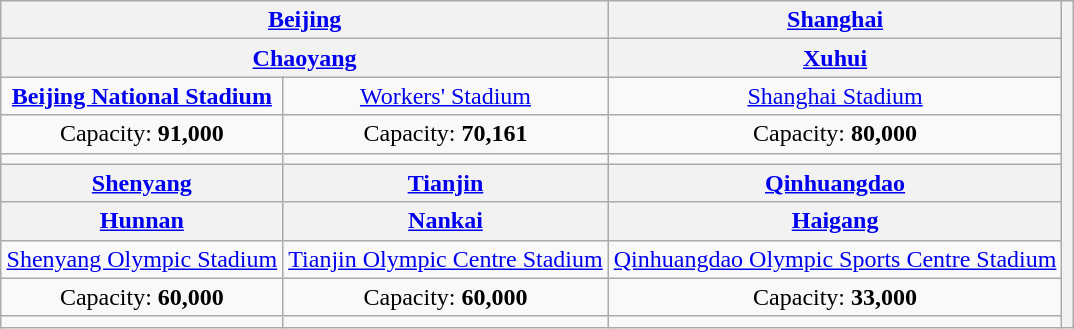<table class="wikitable" style="text-align:center;margin-left:auto; margin-right:auto;">
<tr>
<th colspan="2"><a href='#'>Beijing</a></th>
<th><a href='#'>Shanghai</a></th>
<th rowspan="10"></th>
</tr>
<tr>
<th colspan="2"><a href='#'>Chaoyang</a></th>
<th><a href='#'>Xuhui</a></th>
</tr>
<tr>
<td><strong><a href='#'>Beijing National Stadium</a></strong></td>
<td><a href='#'>Workers' Stadium</a></td>
<td><a href='#'>Shanghai Stadium</a></td>
</tr>
<tr>
<td>Capacity: <strong>91,000</strong></td>
<td>Capacity: <strong>70,161</strong></td>
<td>Capacity: <strong>80,000</strong></td>
</tr>
<tr>
<td></td>
<td></td>
<td></td>
</tr>
<tr>
<th><a href='#'>Shenyang</a></th>
<th><a href='#'>Tianjin</a></th>
<th><a href='#'>Qinhuangdao</a></th>
</tr>
<tr>
<th><a href='#'>Hunnan</a></th>
<th><a href='#'>Nankai</a></th>
<th><a href='#'>Haigang</a></th>
</tr>
<tr>
<td><a href='#'>Shenyang Olympic Stadium</a></td>
<td><a href='#'>Tianjin Olympic Centre Stadium</a></td>
<td><a href='#'>Qinhuangdao Olympic Sports Centre Stadium</a></td>
</tr>
<tr>
<td>Capacity: <strong>60,000</strong></td>
<td>Capacity: <strong>60,000</strong></td>
<td>Capacity: <strong>33,000</strong></td>
</tr>
<tr>
<td></td>
<td></td>
<td></td>
</tr>
</table>
